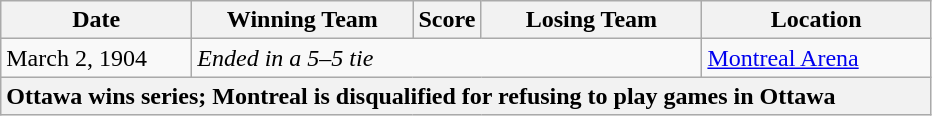<table class="wikitable">
<tr>
<th width="120">Date</th>
<th width="140">Winning Team</th>
<th width="5">Score</th>
<th width="140">Losing Team</th>
<th width="145">Location</th>
</tr>
<tr>
<td>March 2, 1904</td>
<td colspan="3"><em>Ended in a 5–5 tie</em></td>
<td><a href='#'>Montreal Arena</a></td>
</tr>
<tr>
<th colspan="5" style="text-align:left;">Ottawa wins series; Montreal is disqualified for refusing to play games in Ottawa</th>
</tr>
</table>
